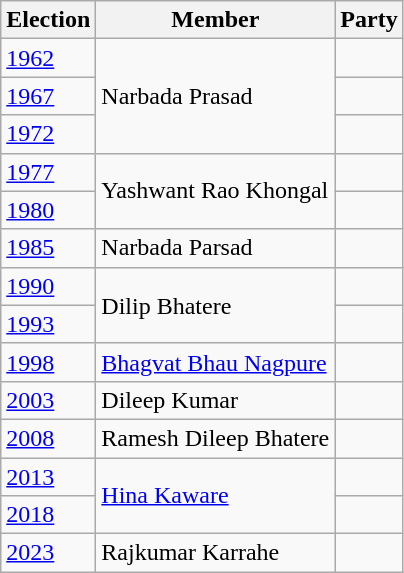<table class="wikitable sortable">
<tr>
<th>Election</th>
<th>Member</th>
<th colspan=2>Party</th>
</tr>
<tr>
<td><a href='#'>1962</a></td>
<td Rowspan="3">Narbada Prasad</td>
<td></td>
</tr>
<tr>
<td><a href='#'>1967</a></td>
<td></td>
</tr>
<tr>
<td><a href='#'>1972</a></td>
<td></td>
</tr>
<tr>
<td><a href='#'>1977</a></td>
<td Rowspan="2">Yashwant Rao Khongal</td>
<td></td>
</tr>
<tr>
<td><a href='#'>1980</a></td>
<td></td>
</tr>
<tr>
<td><a href='#'>1985</a></td>
<td>Narbada Parsad</td>
<td></td>
</tr>
<tr>
<td><a href='#'>1990</a></td>
<td rowspan="2">Dilip Bhatere</td>
<td></td>
</tr>
<tr>
<td><a href='#'>1993</a></td>
<td></td>
</tr>
<tr>
<td><a href='#'>1998</a></td>
<td><a href='#'>Bhagvat Bhau Nagpure</a></td>
<td></td>
</tr>
<tr>
<td><a href='#'>2003</a></td>
<td>Dileep Kumar</td>
<td></td>
</tr>
<tr>
<td><a href='#'>2008</a></td>
<td>Ramesh Dileep Bhatere</td>
</tr>
<tr>
<td><a href='#'>2013</a></td>
<td Rowspan="2"><a href='#'>Hina Kaware</a></td>
<td></td>
</tr>
<tr>
<td><a href='#'>2018</a></td>
</tr>
<tr>
<td><a href='#'>2023</a></td>
<td>Rajkumar Karrahe</td>
<td></td>
</tr>
</table>
